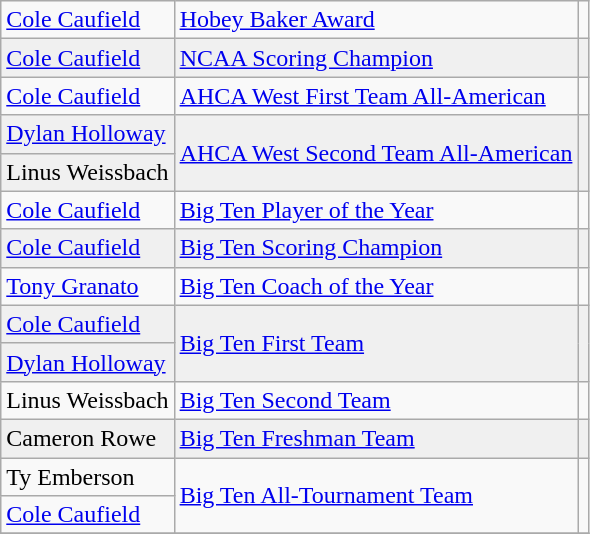<table class="wikitable">
<tr>
<td><a href='#'>Cole Caufield</a></td>
<td><a href='#'>Hobey Baker Award</a></td>
<td></td>
</tr>
<tr bgcolor=f0f0f0>
<td><a href='#'>Cole Caufield</a></td>
<td><a href='#'>NCAA Scoring Champion</a></td>
<td></td>
</tr>
<tr>
<td><a href='#'>Cole Caufield</a></td>
<td><a href='#'>AHCA West First Team All-American</a></td>
<td></td>
</tr>
<tr bgcolor=f0f0f0>
<td><a href='#'>Dylan Holloway</a></td>
<td rowspan=2><a href='#'>AHCA West Second Team All-American</a></td>
<td rowspan=2></td>
</tr>
<tr bgcolor=f0f0f0>
<td>Linus Weissbach</td>
</tr>
<tr>
<td><a href='#'>Cole Caufield</a></td>
<td><a href='#'>Big Ten Player of the Year</a></td>
<td></td>
</tr>
<tr bgcolor=f0f0f0>
<td><a href='#'>Cole Caufield</a></td>
<td><a href='#'>Big Ten Scoring Champion</a></td>
<td></td>
</tr>
<tr>
<td><a href='#'>Tony Granato</a></td>
<td><a href='#'>Big Ten Coach of the Year</a></td>
<td></td>
</tr>
<tr bgcolor=f0f0f0>
<td><a href='#'>Cole Caufield</a></td>
<td rowspan=2><a href='#'>Big Ten First Team</a></td>
<td rowspan=2></td>
</tr>
<tr bgcolor=f0f0f0>
<td><a href='#'>Dylan Holloway</a></td>
</tr>
<tr>
<td>Linus Weissbach</td>
<td><a href='#'>Big Ten Second Team</a></td>
<td></td>
</tr>
<tr bgcolor=f0f0f0>
<td>Cameron Rowe</td>
<td><a href='#'>Big Ten Freshman Team</a></td>
<td></td>
</tr>
<tr>
<td>Ty Emberson</td>
<td rowspan=2><a href='#'>Big Ten All-Tournament Team</a></td>
<td rowspan=2></td>
</tr>
<tr>
<td><a href='#'>Cole Caufield</a></td>
</tr>
<tr>
</tr>
</table>
